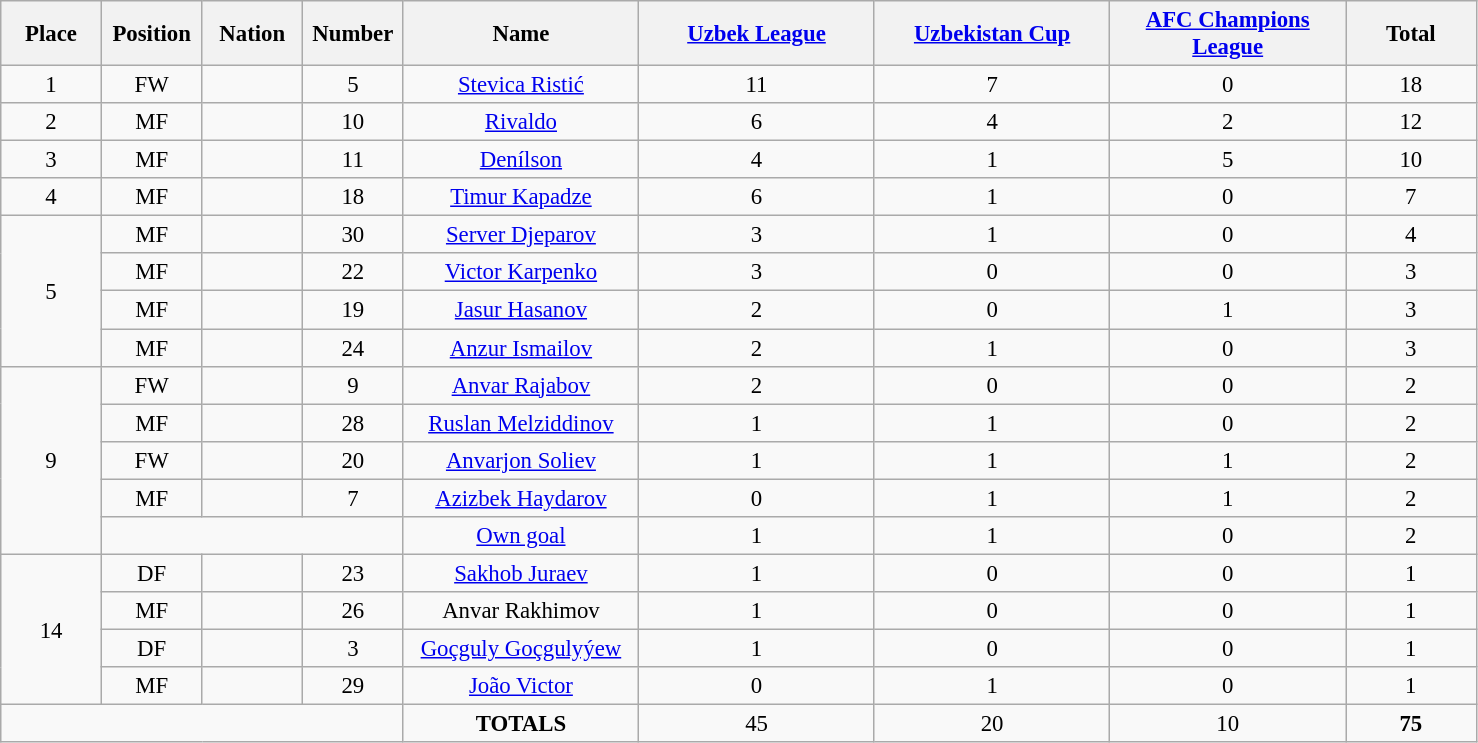<table class="wikitable" style="font-size: 95%; text-align: center;">
<tr>
<th width=60>Place</th>
<th width=60>Position</th>
<th width=60>Nation</th>
<th width=60>Number</th>
<th width=150>Name</th>
<th width=150><a href='#'>Uzbek League</a></th>
<th width=150><a href='#'>Uzbekistan Cup</a></th>
<th width=150><a href='#'>AFC Champions League</a></th>
<th width=80>Total</th>
</tr>
<tr>
<td>1</td>
<td>FW</td>
<td></td>
<td>5</td>
<td><a href='#'>Stevica Ristić</a></td>
<td>11</td>
<td>7</td>
<td>0</td>
<td>18</td>
</tr>
<tr>
<td>2</td>
<td>MF</td>
<td></td>
<td>10</td>
<td><a href='#'>Rivaldo</a></td>
<td>6</td>
<td>4</td>
<td>2</td>
<td>12</td>
</tr>
<tr>
<td>3</td>
<td>MF</td>
<td></td>
<td>11</td>
<td><a href='#'>Denílson</a></td>
<td>4</td>
<td>1</td>
<td>5</td>
<td>10</td>
</tr>
<tr>
<td>4</td>
<td>MF</td>
<td></td>
<td>18</td>
<td><a href='#'>Timur Kapadze</a></td>
<td>6</td>
<td>1</td>
<td>0</td>
<td>7</td>
</tr>
<tr>
<td rowspan="4">5</td>
<td>MF</td>
<td></td>
<td>30</td>
<td><a href='#'>Server Djeparov</a></td>
<td>3</td>
<td>1</td>
<td>0</td>
<td>4</td>
</tr>
<tr>
<td>MF</td>
<td></td>
<td>22</td>
<td><a href='#'>Victor Karpenko</a></td>
<td>3</td>
<td>0</td>
<td>0</td>
<td>3</td>
</tr>
<tr>
<td>MF</td>
<td></td>
<td>19</td>
<td><a href='#'>Jasur Hasanov</a></td>
<td>2</td>
<td>0</td>
<td>1</td>
<td>3</td>
</tr>
<tr>
<td>MF</td>
<td></td>
<td>24</td>
<td><a href='#'>Anzur Ismailov</a></td>
<td>2</td>
<td>1</td>
<td>0</td>
<td>3</td>
</tr>
<tr>
<td rowspan="5">9</td>
<td>FW</td>
<td></td>
<td>9</td>
<td><a href='#'>Anvar Rajabov</a></td>
<td>2</td>
<td>0</td>
<td>0</td>
<td>2</td>
</tr>
<tr>
<td>MF</td>
<td></td>
<td>28</td>
<td><a href='#'>Ruslan Melziddinov</a></td>
<td>1</td>
<td>1</td>
<td>0</td>
<td>2</td>
</tr>
<tr>
<td>FW</td>
<td></td>
<td>20</td>
<td><a href='#'>Anvarjon Soliev</a></td>
<td>1</td>
<td>1</td>
<td>1</td>
<td>2</td>
</tr>
<tr>
<td>MF</td>
<td></td>
<td>7</td>
<td><a href='#'>Azizbek Haydarov</a></td>
<td>0</td>
<td>1</td>
<td>1</td>
<td>2</td>
</tr>
<tr>
<td colspan="3"></td>
<td><a href='#'>Own goal</a></td>
<td>1</td>
<td>1</td>
<td>0</td>
<td>2</td>
</tr>
<tr>
<td rowspan="4">14</td>
<td>DF</td>
<td></td>
<td>23</td>
<td><a href='#'>Sakhob Juraev</a></td>
<td>1</td>
<td>0</td>
<td>0</td>
<td>1</td>
</tr>
<tr>
<td>MF</td>
<td></td>
<td>26</td>
<td>Anvar Rakhimov</td>
<td>1</td>
<td>0</td>
<td>0</td>
<td>1</td>
</tr>
<tr>
<td>DF</td>
<td></td>
<td>3</td>
<td><a href='#'>Goçguly Goçgulyýew</a></td>
<td>1</td>
<td>0</td>
<td>0</td>
<td>1</td>
</tr>
<tr>
<td>MF</td>
<td></td>
<td>29</td>
<td><a href='#'>João Victor</a></td>
<td>0</td>
<td>1</td>
<td>0</td>
<td>1</td>
</tr>
<tr>
<td colspan="4"></td>
<td><strong>TOTALS</strong></td>
<td>45</td>
<td>20</td>
<td>10</td>
<td><strong>75</strong></td>
</tr>
</table>
